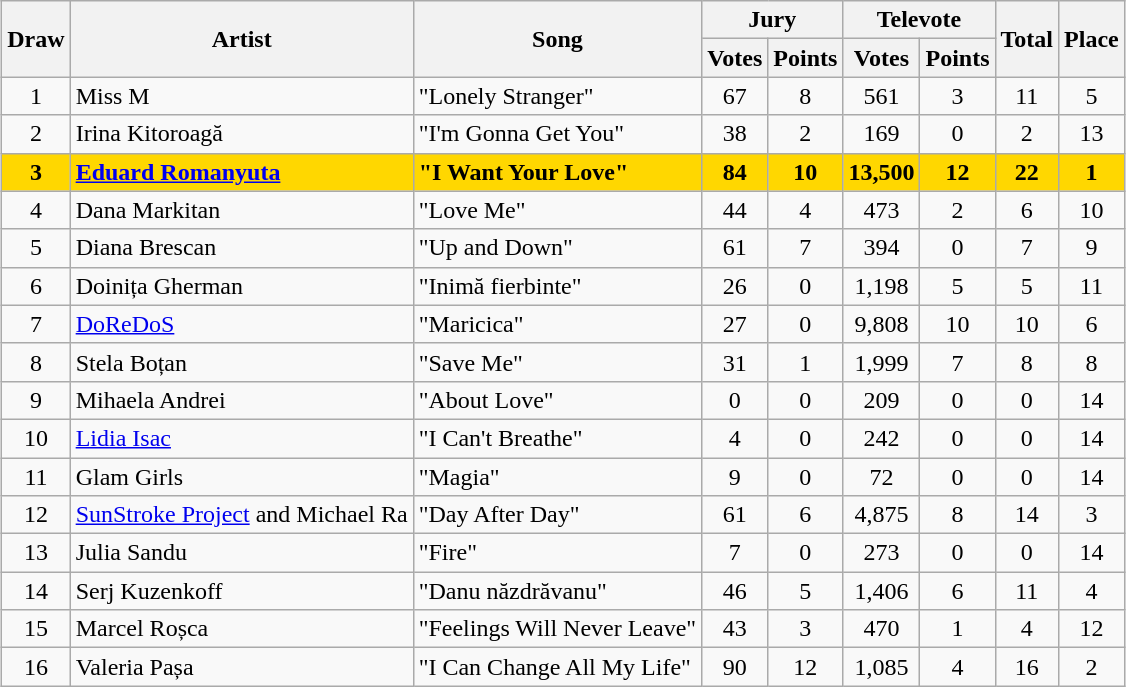<table class="sortable wikitable" style="margin: 1em auto 1em auto; text-align:center;">
<tr>
<th rowspan="2">Draw</th>
<th rowspan="2">Artist</th>
<th rowspan="2">Song</th>
<th colspan="2">Jury</th>
<th colspan="2">Televote</th>
<th rowspan="2">Total</th>
<th rowspan="2">Place</th>
</tr>
<tr>
<th>Votes</th>
<th>Points</th>
<th>Votes</th>
<th>Points</th>
</tr>
<tr>
<td>1</td>
<td align="left">Miss M</td>
<td align="left">"Lonely Stranger"</td>
<td>67</td>
<td>8</td>
<td>561</td>
<td>3</td>
<td>11</td>
<td>5</td>
</tr>
<tr>
<td>2</td>
<td align="left">Irina Kitoroagă</td>
<td align="left">"I'm Gonna Get You"</td>
<td>38</td>
<td>2</td>
<td>169</td>
<td>0</td>
<td>2</td>
<td>13</td>
</tr>
<tr style="font-weight:bold; background:gold;">
<td>3</td>
<td align="left"><a href='#'>Eduard Romanyuta</a></td>
<td align="left">"I Want Your Love"</td>
<td>84</td>
<td>10</td>
<td>13,500</td>
<td>12</td>
<td>22</td>
<td>1</td>
</tr>
<tr>
<td>4</td>
<td align="left">Dana Markitan</td>
<td align="left">"Love Me"</td>
<td>44</td>
<td>4</td>
<td>473</td>
<td>2</td>
<td>6</td>
<td>10</td>
</tr>
<tr>
<td>5</td>
<td align="left">Diana Brescan</td>
<td align="left">"Up and Down"</td>
<td>61</td>
<td>7</td>
<td>394</td>
<td>0</td>
<td>7</td>
<td>9</td>
</tr>
<tr>
<td>6</td>
<td align="left">Doinița Gherman</td>
<td align="left">"Inimă fierbinte"</td>
<td>26</td>
<td>0</td>
<td>1,198</td>
<td>5</td>
<td>5</td>
<td>11</td>
</tr>
<tr>
<td>7</td>
<td align="left"><a href='#'>DoReDoS</a></td>
<td align="left">"Maricica"</td>
<td>27</td>
<td>0</td>
<td>9,808</td>
<td>10</td>
<td>10</td>
<td>6</td>
</tr>
<tr>
<td>8</td>
<td align="left">Stela Boțan</td>
<td align="left">"Save Me"</td>
<td>31</td>
<td>1</td>
<td>1,999</td>
<td>7</td>
<td>8</td>
<td>8</td>
</tr>
<tr>
<td>9</td>
<td align="left">Mihaela Andrei</td>
<td align="left">"About Love"</td>
<td>0</td>
<td>0</td>
<td>209</td>
<td>0</td>
<td>0</td>
<td>14</td>
</tr>
<tr>
<td>10</td>
<td align="left"><a href='#'>Lidia Isac</a></td>
<td align="left">"I Can't Breathe"</td>
<td>4</td>
<td>0</td>
<td>242</td>
<td>0</td>
<td>0</td>
<td>14</td>
</tr>
<tr>
<td>11</td>
<td align="left">Glam Girls</td>
<td align="left">"Magia"</td>
<td>9</td>
<td>0</td>
<td>72</td>
<td>0</td>
<td>0</td>
<td>14</td>
</tr>
<tr>
<td>12</td>
<td align="left"><a href='#'>SunStroke Project</a> and Michael Ra</td>
<td align="left">"Day After Day"</td>
<td>61</td>
<td>6</td>
<td>4,875</td>
<td>8</td>
<td>14</td>
<td>3</td>
</tr>
<tr>
<td>13</td>
<td align="left">Julia Sandu</td>
<td align="left">"Fire"</td>
<td>7</td>
<td>0</td>
<td>273</td>
<td>0</td>
<td>0</td>
<td>14</td>
</tr>
<tr>
<td>14</td>
<td align="left">Serj Kuzenkoff</td>
<td align="left">"Danu năzdrăvanu"</td>
<td>46</td>
<td>5</td>
<td>1,406</td>
<td>6</td>
<td>11</td>
<td>4</td>
</tr>
<tr>
<td>15</td>
<td align="left">Marcel Roșca</td>
<td align="left">"Feelings Will Never Leave"</td>
<td>43</td>
<td>3</td>
<td>470</td>
<td>1</td>
<td>4</td>
<td>12</td>
</tr>
<tr>
<td>16</td>
<td align="left">Valeria Pașa</td>
<td align="left">"I Can Change All My Life"</td>
<td>90</td>
<td>12</td>
<td>1,085</td>
<td>4</td>
<td>16</td>
<td>2</td>
</tr>
</table>
